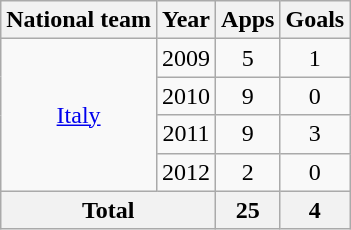<table class=wikitable style="text-align: center">
<tr>
<th>National team</th>
<th>Year</th>
<th>Apps</th>
<th>Goals</th>
</tr>
<tr>
<td rowspan="4"><a href='#'>Italy</a></td>
<td>2009</td>
<td>5</td>
<td>1</td>
</tr>
<tr>
<td>2010</td>
<td>9</td>
<td>0</td>
</tr>
<tr>
<td>2011</td>
<td>9</td>
<td>3</td>
</tr>
<tr>
<td>2012</td>
<td>2</td>
<td>0</td>
</tr>
<tr>
<th colspan="2">Total</th>
<th>25</th>
<th>4</th>
</tr>
</table>
